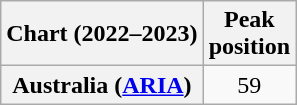<table class="wikitable plainrowheaders" style="text-align:center">
<tr>
<th scope="col">Chart (2022–2023)</th>
<th scope="col">Peak<br>position</th>
</tr>
<tr>
<th scope="row">Australia (<a href='#'>ARIA</a>)</th>
<td>59</td>
</tr>
</table>
